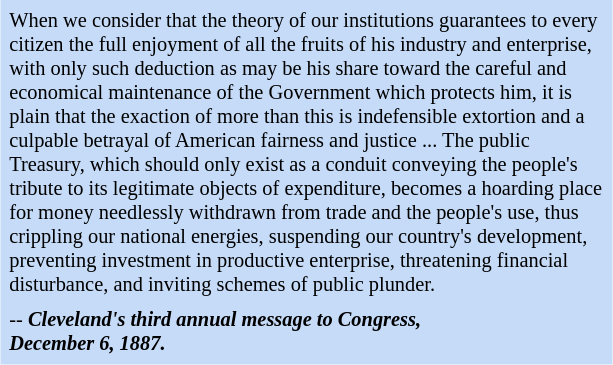<table class="toccolours" style="float: right; margin-left: 1em; margin-right: 2em; font-size: 85%; background:#c6dbf7; color:black; width:30em; max-width: 40%;" cellspacing="5">
<tr>
<td style="text-align: left;">When we consider that the theory of our institutions guarantees to every citizen the full enjoyment of all the fruits of his industry and enterprise, with only such deduction as may be his share toward the careful and economical maintenance of the Government which protects him, it is plain that the exaction of more than this is indefensible extortion and a culpable betrayal of American fairness and justice ... The public Treasury, which should only exist as a conduit conveying the people's tribute to its legitimate objects of expenditure, becomes a hoarding place for money needlessly withdrawn from trade and the people's use, thus crippling our national energies, suspending our country's development, preventing investment in productive enterprise, threatening financial disturbance, and inviting schemes of public plunder.</td>
</tr>
<tr>
<td style="text-align: left;">-- <strong><em>Cleveland's third annual message to Congress,<strong><br>December 6, 1887.<em></td>
</tr>
</table>
